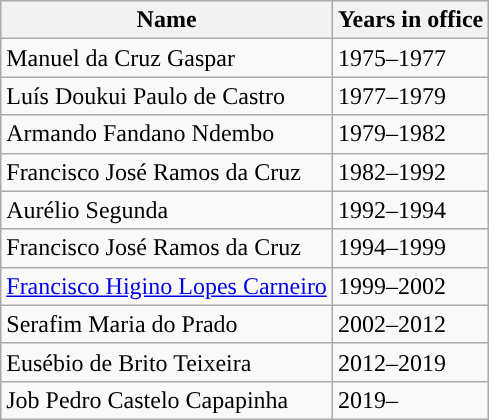<table class="wikitable sortable">
<tr>
<th>Name</th>
<th>Years in office</th>
</tr>
<tr>
<td>Manuel da Cruz Gaspar</td>
<td data-sort-value="01">1975–1977</td>
</tr>
<tr>
<td>Luís Doukui Paulo de Castro</td>
<td data-sort-value="03">1977–1979</td>
</tr>
<tr>
<td>Armando Fandano Ndembo</td>
<td data-sort-value="04">1979–1982</td>
</tr>
<tr>
<td>Francisco José Ramos da Cruz</td>
<td data-sort-value="11">1982–1992</td>
</tr>
<tr>
<td>Aurélio Segunda</td>
<td data-sort-value="03">1992–1994</td>
</tr>
<tr>
<td>Francisco José Ramos da Cruz</td>
<td data-sort-value="06">1994–1999</td>
</tr>
<tr>
<td><a href='#'>Francisco Higino Lopes Carneiro</a></td>
<td data-sort-value="04">1999–2002</td>
</tr>
<tr>
<td>Serafim Maria do Prado</td>
<td data-sort-value="11">2002–2012</td>
</tr>
<tr>
<td>Eusébio de Brito Teixeira</td>
<td data-sort-value="08">2012–2019</td>
</tr>
<tr>
<td>Job Pedro Castelo Capapinha</td>
<td data-sort-value="01">2019–</td>
</tr>
</table>
